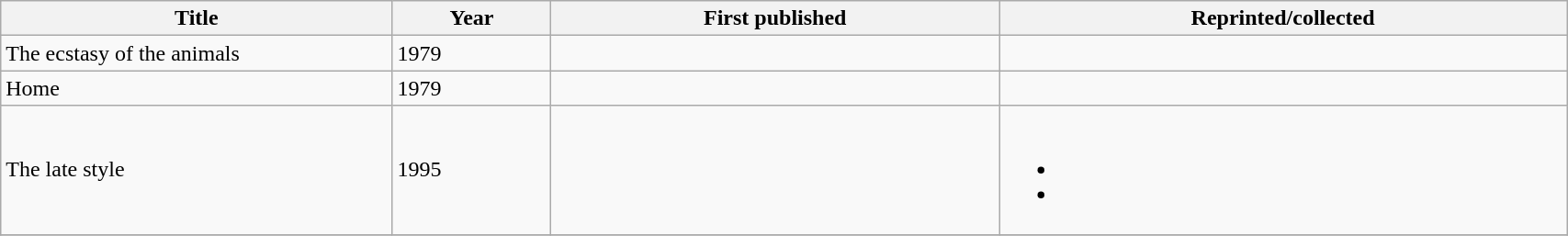<table class='wikitable sortable' width='90%'>
<tr>
<th width=25%>Title</th>
<th>Year</th>
<th>First published</th>
<th>Reprinted/collected</th>
</tr>
<tr>
<td>The ecstasy of the animals</td>
<td>1979</td>
<td></td>
<td></td>
</tr>
<tr>
<td>Home</td>
<td>1979</td>
<td></td>
<td></td>
</tr>
<tr>
<td>The late style</td>
<td>1995</td>
<td></td>
<td><br><ul><li></li><li></li></ul></td>
</tr>
<tr>
</tr>
</table>
